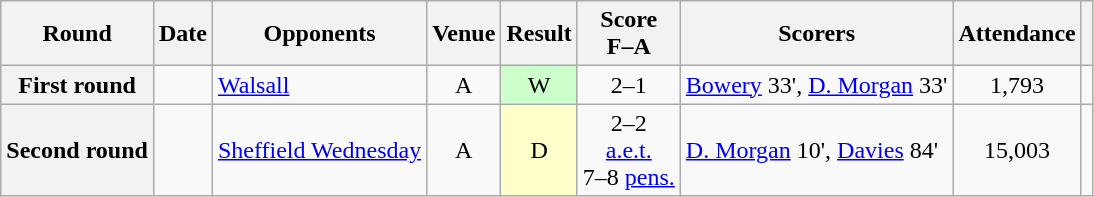<table class="wikitable plainrowheaders sortable" style="text-align:center">
<tr>
<th scope="col">Round</th>
<th scope="col">Date</th>
<th scope="col">Opponents</th>
<th scope="col">Venue</th>
<th scope="col">Result</th>
<th scope="col">Score<br>F–A</th>
<th scope="col" class="unsortable">Scorers</th>
<th scope="col">Attendance</th>
<th scope="col" class="unsortable"></th>
</tr>
<tr>
<th scope="row">First round</th>
<td align="left"></td>
<td align="left"><a href='#'>Walsall</a></td>
<td>A</td>
<td style="background-color:#CCFFCC">W</td>
<td>2–1</td>
<td align="left"><a href='#'>Bowery</a> 33', <a href='#'>D. Morgan</a> 33'</td>
<td>1,793</td>
<td></td>
</tr>
<tr>
<th scope="row">Second round</th>
<td align="left"></td>
<td align="left"><a href='#'>Sheffield Wednesday</a></td>
<td>A</td>
<td style="background-color:#FFFFCC">D</td>
<td>2–2<br><a href='#'>a.e.t.</a><br>7–8 <a href='#'>pens.</a></td>
<td align="left"><a href='#'>D. Morgan</a> 10', <a href='#'>Davies</a> 84'</td>
<td>15,003</td>
<td></td>
</tr>
</table>
